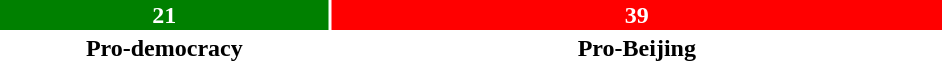<table style="width:50%; text-align:center;">
<tr style="color:white;">
<td style="background:green; width:35.00%;"><strong>21</strong></td>
<td style="background:red; width:65.00%;"><strong>39</strong></td>
</tr>
<tr>
<td><span><strong>Pro-democracy</strong></span></td>
<td><span><strong>Pro-Beijing</strong></span></td>
</tr>
</table>
